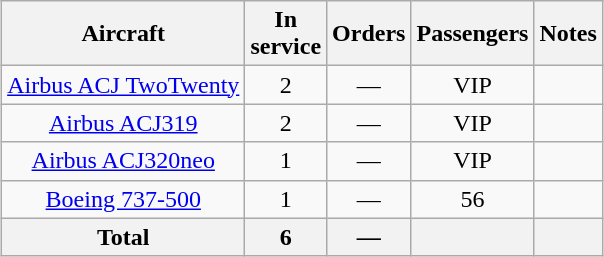<table class="wikitable" style="text-align:center; margin:0.5em auto;">
<tr>
<th>Aircraft</th>
<th>In<br>service</th>
<th>Orders</th>
<th>Passengers</th>
<th>Notes</th>
</tr>
<tr>
<td><a href='#'>Airbus ACJ TwoTwenty</a></td>
<td>2</td>
<td>—</td>
<td>VIP</td>
<td></td>
</tr>
<tr>
<td><a href='#'>Airbus ACJ319</a></td>
<td>2</td>
<td>—</td>
<td>VIP</td>
<td></td>
</tr>
<tr>
<td><a href='#'>Airbus ACJ320neo</a></td>
<td>1</td>
<td>—</td>
<td>VIP</td>
<td></td>
</tr>
<tr>
<td><a href='#'>Boeing 737-500</a></td>
<td>1</td>
<td>—</td>
<td>56</td>
<td></td>
</tr>
<tr>
<th>Total</th>
<th>6</th>
<th>—</th>
<th></th>
<th></th>
</tr>
</table>
